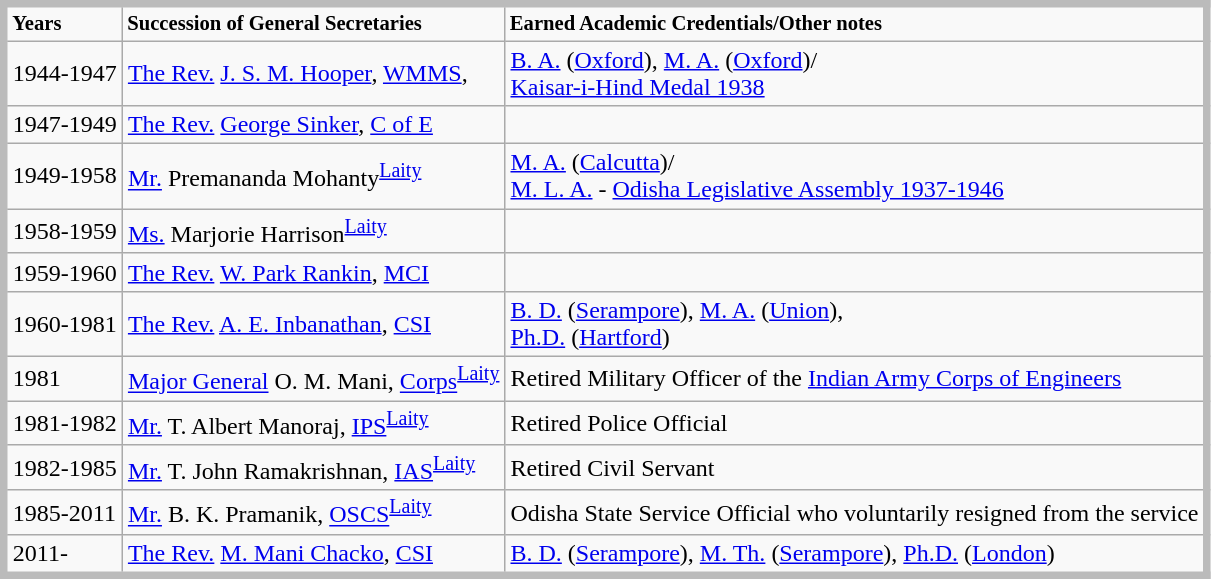<table class="wikitable" style="border: 5px solid #BBB; margin: .96em 0 0 .9em;">
<tr style="font-size: 86%;">
<td><strong>Years</strong></td>
<td><strong>Succession of General Secretaries</strong></td>
<td><strong>Earned Academic Credentials/Other notes</strong></td>
</tr>
<tr>
<td>1944-1947</td>
<td><a href='#'>The Rev.</a> <a href='#'>J. S. M. Hooper</a>, <a href='#'>WMMS</a>,</td>
<td><a href='#'>B. A.</a> (<a href='#'>Oxford</a>), <a href='#'>M. A.</a> (<a href='#'>Oxford</a>)/<br><a href='#'>Kaisar-i-Hind Medal 1938</a></td>
</tr>
<tr>
<td>1947-1949</td>
<td><a href='#'>The Rev.</a> <a href='#'>George Sinker</a>, <a href='#'>C of E</a></td>
<td></td>
</tr>
<tr>
<td>1949-1958</td>
<td><a href='#'>Mr.</a> Premananda Mohanty<sup><a href='#'>Laity</a></sup></td>
<td><a href='#'>M. A.</a> (<a href='#'>Calcutta</a>)/<br><a href='#'>M. L. A.</a> - <a href='#'>Odisha Legislative Assembly 1937-1946</a></td>
</tr>
<tr>
<td>1958-1959</td>
<td><a href='#'>Ms.</a> Marjorie Harrison<sup><a href='#'>Laity</a></sup></td>
<td></td>
</tr>
<tr>
<td>1959-1960</td>
<td><a href='#'>The Rev.</a> <a href='#'>W. Park Rankin</a>, <a href='#'>MCI</a></td>
<td></td>
</tr>
<tr>
<td>1960-1981</td>
<td><a href='#'>The Rev.</a> <a href='#'>A. E. Inbanathan</a>, <a href='#'>CSI</a></td>
<td><a href='#'>B. D.</a> (<a href='#'>Serampore</a>), <a href='#'>M. A.</a> (<a href='#'>Union</a>),<br> <a href='#'>Ph.D.</a> (<a href='#'>Hartford</a>)</td>
</tr>
<tr>
<td>1981</td>
<td><a href='#'>Major General</a> O. M. Mani, <a href='#'>Corps</a><sup><a href='#'>Laity</a></sup></td>
<td>Retired Military Officer of the <a href='#'>Indian Army Corps of Engineers</a></td>
</tr>
<tr>
<td>1981-1982</td>
<td><a href='#'>Mr.</a> T. Albert Manoraj, <a href='#'>IPS</a><sup><a href='#'>Laity</a></sup></td>
<td>Retired Police Official</td>
</tr>
<tr>
<td>1982-1985</td>
<td><a href='#'>Mr.</a> T. John Ramakrishnan, <a href='#'>IAS</a><sup><a href='#'>Laity</a></sup></td>
<td>Retired Civil Servant</td>
</tr>
<tr>
<td>1985-2011</td>
<td><a href='#'>Mr.</a> B. K. Pramanik, <a href='#'>OSCS</a><sup><a href='#'>Laity</a></sup></td>
<td>Odisha State Service Official who voluntarily resigned from the service</td>
</tr>
<tr>
<td>2011-</td>
<td><a href='#'>The Rev.</a> <a href='#'>M. Mani Chacko</a>, <a href='#'>CSI</a></td>
<td><a href='#'>B. D.</a> (<a href='#'>Serampore</a>), <a href='#'>M. Th.</a> (<a href='#'>Serampore</a>), <a href='#'>Ph.D.</a> (<a href='#'>London</a>)</td>
</tr>
</table>
